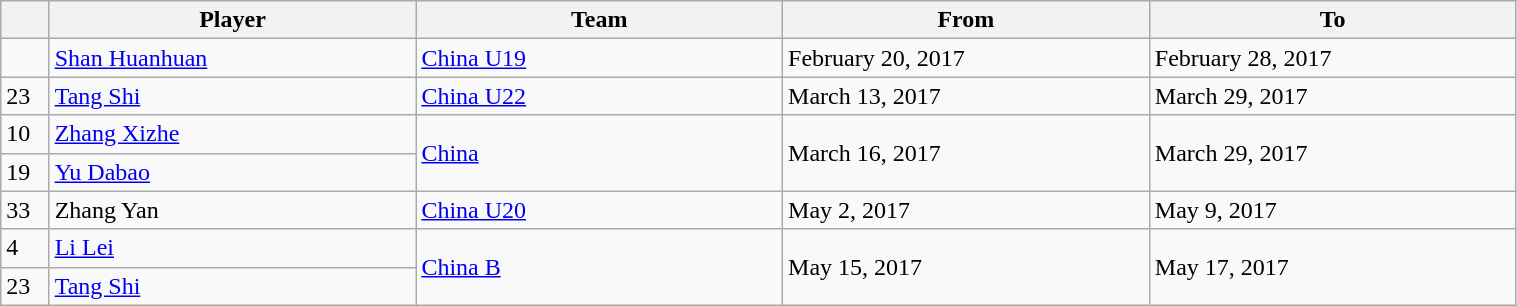<table class="wikitable"  width=80%>
<tr>
<th width="20"></th>
<th width="200">Player</th>
<th width="200">Team</th>
<th width="200">From</th>
<th width="200">To</th>
</tr>
<tr>
<td></td>
<td><a href='#'>Shan Huanhuan</a></td>
<td> <a href='#'>China U19</a></td>
<td>February 20, 2017</td>
<td>February 28, 2017</td>
</tr>
<tr>
<td>23</td>
<td><a href='#'>Tang Shi</a></td>
<td> <a href='#'>China U22</a></td>
<td>March 13, 2017</td>
<td>March 29, 2017</td>
</tr>
<tr>
<td>10</td>
<td><a href='#'>Zhang Xizhe</a></td>
<td rowspan=2> <a href='#'>China</a></td>
<td rowspan=2>March 16, 2017</td>
<td rowspan=2>March 29, 2017</td>
</tr>
<tr>
<td>19</td>
<td><a href='#'>Yu Dabao</a></td>
</tr>
<tr>
<td>33</td>
<td>Zhang Yan</td>
<td> <a href='#'>China U20</a></td>
<td>May 2, 2017</td>
<td>May 9, 2017</td>
</tr>
<tr>
<td>4</td>
<td><a href='#'>Li Lei</a></td>
<td rowspan=2> <a href='#'>China B</a></td>
<td rowspan=2>May 15, 2017</td>
<td rowspan=2>May 17, 2017</td>
</tr>
<tr>
<td>23</td>
<td><a href='#'>Tang Shi</a></td>
</tr>
</table>
